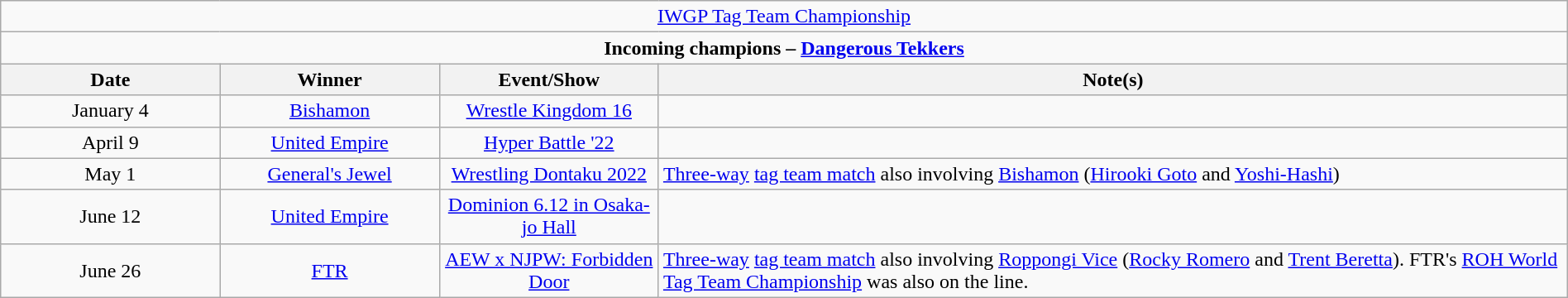<table class="wikitable" style="text-align:center; width:100%;">
<tr>
<td colspan="4" style="text-align: center;"><a href='#'>IWGP Tag Team Championship</a></td>
</tr>
<tr>
<td colspan="4" style="text-align: center;"><strong>Incoming champions – <a href='#'>Dangerous Tekkers</a> </strong></td>
</tr>
<tr>
<th width=14%>Date</th>
<th width=14%>Winner</th>
<th width=14%>Event/Show</th>
<th width=58%>Note(s)</th>
</tr>
<tr>
<td>January 4</td>
<td><a href='#'>Bishamon</a><br></td>
<td><a href='#'>Wrestle Kingdom 16</a><br></td>
<td></td>
</tr>
<tr>
<td>April 9</td>
<td><a href='#'>United Empire</a><br></td>
<td><a href='#'>Hyper Battle '22</a></td>
<td></td>
</tr>
<tr>
<td>May 1</td>
<td><a href='#'>General's Jewel</a><br></td>
<td><a href='#'>Wrestling Dontaku 2022</a></td>
<td align=left><a href='#'>Three-way</a> <a href='#'>tag team match</a> also involving <a href='#'>Bishamon</a> (<a href='#'>Hirooki Goto</a> and <a href='#'>Yoshi-Hashi</a>)</td>
</tr>
<tr>
<td>June 12</td>
<td><a href='#'>United Empire</a><br></td>
<td><a href='#'>Dominion 6.12 in Osaka-jo Hall</a></td>
<td></td>
</tr>
<tr>
<td>June 26</td>
<td><a href='#'>FTR</a><br></td>
<td><a href='#'>AEW x NJPW: Forbidden Door</a></td>
<td align=left><a href='#'>Three-way</a> <a href='#'>tag team match</a> also involving <a href='#'>Roppongi Vice</a> (<a href='#'>Rocky Romero</a> and <a href='#'>Trent Beretta</a>). FTR's <a href='#'>ROH World Tag Team Championship</a> was also on the line.</td>
</tr>
</table>
